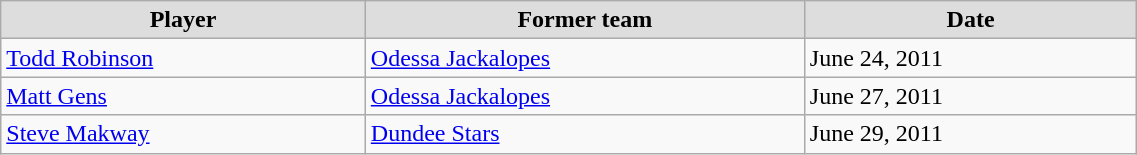<table class="wikitable" width=60%>
<tr align="center" bgcolor="#dddddd">
<td><strong>Player</strong></td>
<td><strong>Former team</strong></td>
<td><strong>Date</strong></td>
</tr>
<tr>
<td><a href='#'>Todd Robinson</a></td>
<td><a href='#'>Odessa Jackalopes</a></td>
<td>June 24, 2011</td>
</tr>
<tr>
<td><a href='#'>Matt Gens</a></td>
<td><a href='#'>Odessa Jackalopes</a></td>
<td>June 27, 2011</td>
</tr>
<tr>
<td><a href='#'>Steve Makway</a></td>
<td><a href='#'>Dundee Stars</a></td>
<td>June 29, 2011</td>
</tr>
</table>
